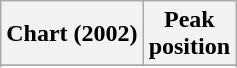<table class="wikitable sortable plainrowheaders" style="text-align:center">
<tr>
<th scope="col">Chart (2002)</th>
<th scope="col">Peak<br> position</th>
</tr>
<tr>
</tr>
<tr>
</tr>
</table>
